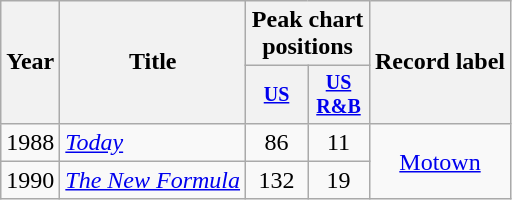<table class="wikitable" style="text-align:center;">
<tr>
<th rowspan="2">Year</th>
<th rowspan="2">Title</th>
<th colspan="2">Peak chart positions</th>
<th rowspan="2">Record label</th>
</tr>
<tr style="font-size:smaller;">
<th width="35"><a href='#'>US</a><br></th>
<th width="35"><a href='#'>US<br>R&B</a><br></th>
</tr>
<tr>
<td rowspan="1">1988</td>
<td align="left"><em><a href='#'>Today</a></em></td>
<td>86</td>
<td>11</td>
<td rowspan="2"><a href='#'>Motown</a></td>
</tr>
<tr>
<td rowspan="1">1990</td>
<td align="left"><em><a href='#'>The New Formula</a></em></td>
<td>132</td>
<td>19</td>
</tr>
</table>
